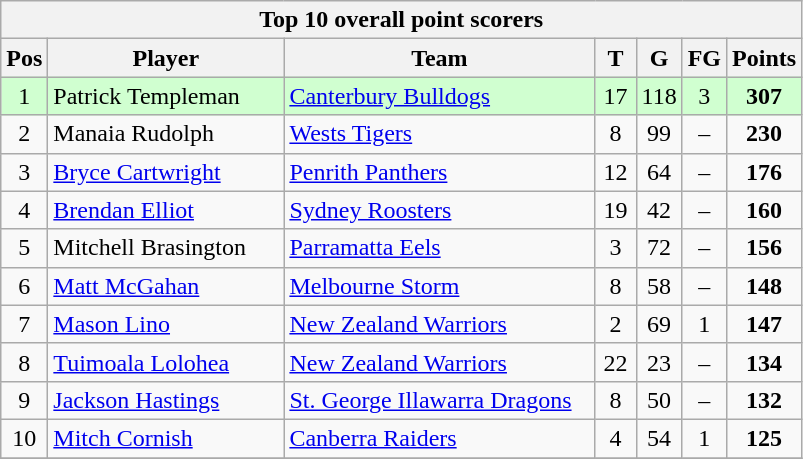<table class="wikitable" style="text-align:center;">
<tr>
<th colspan=7>Top 10 overall point scorers</th>
</tr>
<tr>
<th style="width:20px;">Pos</th>
<th style="width:150px;">Player</th>
<th style="width:200px;">Team</th>
<th style="width:20px;">T</th>
<th style="width:20px;">G</th>
<th style="width:20px;">FG</th>
<th style="width:25px;">Points</th>
</tr>
<tr bgcolor="#d0ffd0">
<td>1</td>
<td style="text-align:left;">Patrick Templeman</td>
<td style="text-align:left;"><a href='#'>Canterbury Bulldogs</a></td>
<td>17</td>
<td>118</td>
<td>3</td>
<td><strong>307</strong></td>
</tr>
<tr>
<td>2</td>
<td style="text-align:left;">Manaia Rudolph</td>
<td style="text-align:left;"><a href='#'>Wests Tigers</a></td>
<td>8</td>
<td>99</td>
<td>–</td>
<td><strong>230</strong></td>
</tr>
<tr>
<td>3</td>
<td style="text-align:left;"><a href='#'>Bryce Cartwright</a></td>
<td style="text-align:left;"><a href='#'>Penrith Panthers</a></td>
<td>12</td>
<td>64</td>
<td>–</td>
<td><strong>176</strong></td>
</tr>
<tr>
<td>4</td>
<td style="text-align:left;"><a href='#'>Brendan Elliot</a></td>
<td style="text-align:left;"><a href='#'>Sydney Roosters</a></td>
<td>19</td>
<td>42</td>
<td>–</td>
<td><strong>160</strong></td>
</tr>
<tr>
<td>5</td>
<td style="text-align:left;">Mitchell Brasington</td>
<td style="text-align:left;"><a href='#'>Parramatta Eels</a></td>
<td>3</td>
<td>72</td>
<td>–</td>
<td><strong>156</strong></td>
</tr>
<tr>
<td>6</td>
<td style="text-align:left;"><a href='#'>Matt McGahan</a></td>
<td style="text-align:left;"><a href='#'>Melbourne Storm</a></td>
<td>8</td>
<td>58</td>
<td>–</td>
<td><strong>148</strong></td>
</tr>
<tr>
<td>7</td>
<td style="text-align:left;"><a href='#'>Mason Lino</a></td>
<td style="text-align:left;"><a href='#'>New Zealand Warriors</a></td>
<td>2</td>
<td>69</td>
<td>1</td>
<td><strong>147</strong></td>
</tr>
<tr>
<td>8</td>
<td style="text-align:left;"><a href='#'>Tuimoala Lolohea</a></td>
<td style="text-align:left;"><a href='#'>New Zealand Warriors</a></td>
<td>22</td>
<td>23</td>
<td>–</td>
<td><strong>134</strong></td>
</tr>
<tr>
<td>9</td>
<td style="text-align:left;"><a href='#'>Jackson Hastings</a></td>
<td style="text-align:left;"><a href='#'>St. George Illawarra Dragons</a></td>
<td>8</td>
<td>50</td>
<td>–</td>
<td><strong>132</strong></td>
</tr>
<tr>
<td>10</td>
<td style="text-align:left;"><a href='#'>Mitch Cornish</a></td>
<td style="text-align:left;"><a href='#'>Canberra Raiders</a></td>
<td>4</td>
<td>54</td>
<td>1</td>
<td><strong>125</strong></td>
</tr>
<tr>
</tr>
</table>
